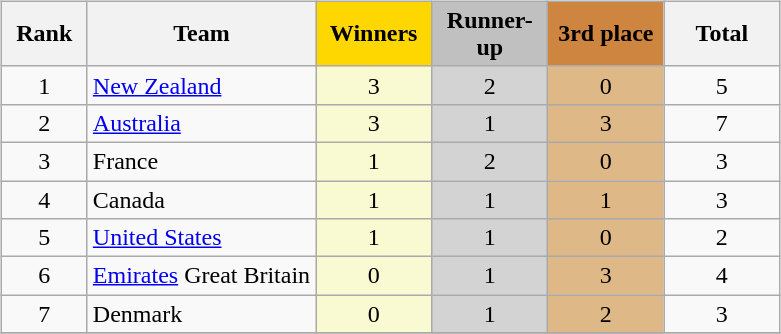<table>
<tr>
<td style="vertical-align:top; text-align:left"><br><table class="wikitable sortable" style=text-align:center; nowrap>
<tr>
<th width=50px>Rank</th>
<th>Team</th>
<td width=70px bgcolor=#FFD700><strong>Winners</strong></td>
<td width=70px bgcolor=#C0C0C0><strong>Runner-up</strong></td>
<td width=70px bgcolor=#CD853F><strong>3rd place</strong></td>
<th width=70px>Total</th>
</tr>
<tr>
<td>1</td>
<td align="left" nowrap=""> <a href='#'>New Zealand</a></td>
<td bgcolor=#FAFAD2>3</td>
<td bgcolor=#D3D3D3>2</td>
<td bgcolor=#DEB887>0</td>
<td>5</td>
</tr>
<tr>
<td>2</td>
<td align="left" nowrap=""> <a href='#'>Australia</a></td>
<td bgcolor=#FAFAD2>3</td>
<td bgcolor=#D3D3D3>1</td>
<td bgcolor=#DEB887>3</td>
<td>7</td>
</tr>
<tr>
<td>3</td>
<td align="left" nowrap=""> France</td>
<td bgcolor=#FAFAD2>1</td>
<td bgcolor=#D3D3D3>2</td>
<td bgcolor=#DEB887>0</td>
<td>3</td>
</tr>
<tr>
<td>4</td>
<td align="left" nowrap=""> Canada</td>
<td bgcolor=#FAFAD2>1</td>
<td bgcolor=#D3D3D3>1</td>
<td bgcolor=#DEB887>1</td>
<td>3</td>
</tr>
<tr>
<td>5</td>
<td align="left" nowrap=""> <a href='#'>United States</a></td>
<td bgcolor=#FAFAD2>1</td>
<td bgcolor=#D3D3D3>1</td>
<td bgcolor=#DEB887>0</td>
<td>2</td>
</tr>
<tr>
<td>6</td>
<td align="left" nowrap=""> <a href='#'>Emirates</a> Great Britain</td>
<td bgcolor=#FAFAD2>0</td>
<td bgcolor=#D3D3D3>1</td>
<td bgcolor=#DEB887>3</td>
<td>4</td>
</tr>
<tr>
<td>7</td>
<td align="left" nowrap=""> Denmark</td>
<td bgcolor=#FAFAD2>0</td>
<td bgcolor=#D3D3D3>1</td>
<td bgcolor=#DEB887>2</td>
<td>3</td>
</tr>
<tr>
</tr>
</table>
</td>
</tr>
</table>
